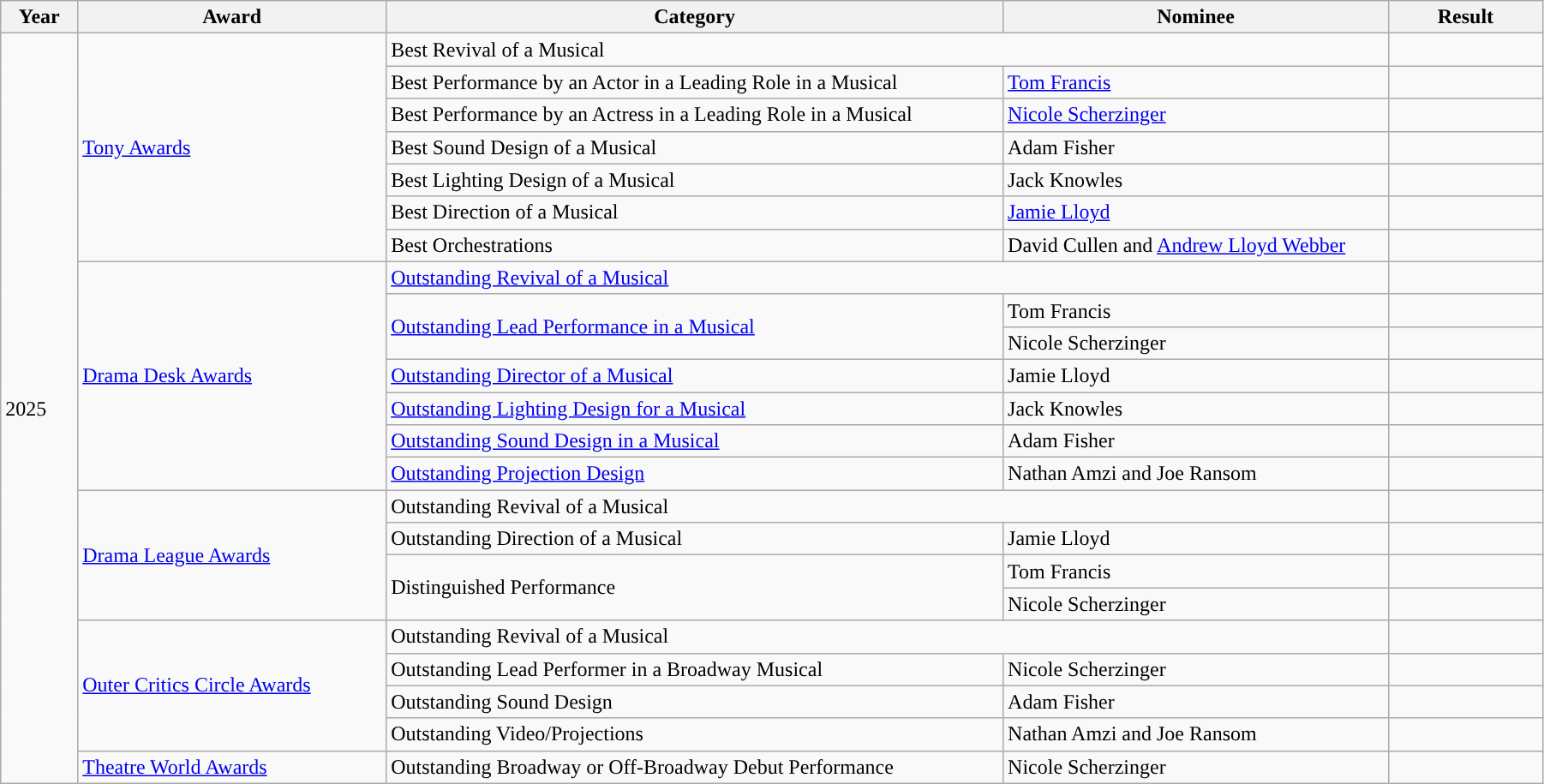<table class="wikitable" style="width:95%;">
<tr>
<th style="width:5%;">Year</th>
<th style="width:20%;">Award</th>
<th style="width:40%;">Category</th>
<th style="width:25%;">Nominee</th>
<th style="width:10%;">Result</th>
</tr>
<tr>
<td rowspan="25">2025</td>
<td rowspan="7"><a href='#'>Tony Awards</a></td>
<td colspan="2">Best Revival of a Musical</td>
<td></td>
</tr>
<tr>
<td>Best Performance by an Actor in a Leading Role in a Musical</td>
<td><a href='#'>Tom Francis</a></td>
<td></td>
</tr>
<tr>
<td>Best Performance by an Actress in a Leading Role in a Musical</td>
<td><a href='#'>Nicole Scherzinger</a></td>
<td></td>
</tr>
<tr>
<td>Best Sound Design of a Musical</td>
<td>Adam Fisher</td>
<td></td>
</tr>
<tr>
<td>Best Lighting Design of a Musical</td>
<td>Jack Knowles</td>
<td></td>
</tr>
<tr>
<td>Best Direction of a Musical</td>
<td><a href='#'>Jamie Lloyd</a></td>
<td></td>
</tr>
<tr>
<td>Best Orchestrations</td>
<td>David Cullen and <a href='#'>Andrew Lloyd Webber</a></td>
<td></td>
</tr>
<tr>
<td rowspan="7"><a href='#'>Drama Desk Awards</a></td>
<td colspan="2'"><a href='#'>Outstanding Revival of a Musical</a></td>
<td></td>
</tr>
<tr>
<td rowspan="2"><a href='#'>Outstanding Lead Performance in a Musical</a></td>
<td>Tom Francis</td>
<td></td>
</tr>
<tr>
<td>Nicole Scherzinger</td>
<td></td>
</tr>
<tr>
<td><a href='#'>Outstanding Director of a Musical</a></td>
<td>Jamie Lloyd</td>
<td></td>
</tr>
<tr>
<td><a href='#'>Outstanding Lighting Design for a Musical</a></td>
<td>Jack Knowles</td>
<td></td>
</tr>
<tr>
<td><a href='#'>Outstanding Sound Design in a Musical</a></td>
<td>Adam Fisher</td>
<td></td>
</tr>
<tr>
<td><a href='#'>Outstanding Projection Design</a></td>
<td>Nathan Amzi and Joe Ransom</td>
<td></td>
</tr>
<tr>
<td rowspan="4"><a href='#'>Drama League Awards</a></td>
<td colspan="2">Outstanding Revival of a Musical</td>
<td></td>
</tr>
<tr>
<td>Outstanding Direction of a Musical</td>
<td>Jamie Lloyd</td>
<td></td>
</tr>
<tr>
<td rowspan="2">Distinguished Performance</td>
<td>Tom Francis</td>
<td></td>
</tr>
<tr>
<td>Nicole Scherzinger</td>
<td></td>
</tr>
<tr>
<td rowspan="4"><a href='#'>Outer Critics Circle Awards</a></td>
<td colspan="2">Outstanding Revival of a Musical</td>
<td></td>
</tr>
<tr>
<td>Outstanding Lead Performer in a Broadway Musical</td>
<td>Nicole Scherzinger</td>
<td></td>
</tr>
<tr>
<td>Outstanding Sound Design</td>
<td>Adam Fisher</td>
<td></td>
</tr>
<tr>
<td>Outstanding Video/Projections</td>
<td>Nathan Amzi and Joe Ransom</td>
<td></td>
</tr>
<tr>
<td><a href='#'>Theatre World Awards</a></td>
<td>Outstanding Broadway or Off-Broadway Debut Performance</td>
<td>Nicole Scherzinger</td>
<td></td>
</tr>
</table>
